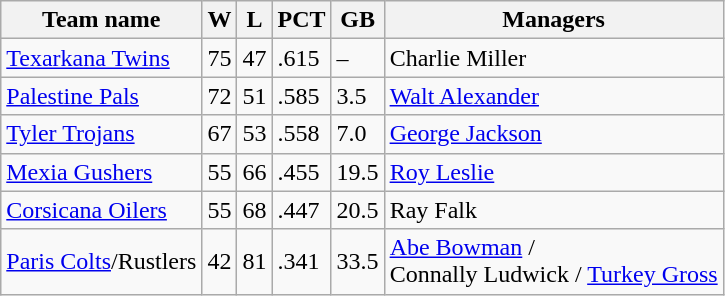<table class="wikitable">
<tr>
<th>Team name</th>
<th>W</th>
<th>L</th>
<th>PCT</th>
<th>GB</th>
<th>Managers</th>
</tr>
<tr>
<td><a href='#'>Texarkana Twins</a></td>
<td>75</td>
<td>47</td>
<td>.615</td>
<td>–</td>
<td>Charlie Miller</td>
</tr>
<tr>
<td><a href='#'>Palestine Pals</a></td>
<td>72</td>
<td>51</td>
<td>.585</td>
<td>3.5</td>
<td><a href='#'>Walt Alexander</a></td>
</tr>
<tr>
<td><a href='#'>Tyler Trojans</a></td>
<td>67</td>
<td>53</td>
<td>.558</td>
<td>7.0</td>
<td><a href='#'>George Jackson</a></td>
</tr>
<tr>
<td><a href='#'>Mexia Gushers</a></td>
<td>55</td>
<td>66</td>
<td>.455</td>
<td>19.5</td>
<td><a href='#'>Roy Leslie</a></td>
</tr>
<tr>
<td><a href='#'>Corsicana Oilers</a></td>
<td>55</td>
<td>68</td>
<td>.447</td>
<td>20.5</td>
<td>Ray Falk</td>
</tr>
<tr>
<td><a href='#'>Paris Colts</a>/Rustlers</td>
<td>42</td>
<td>81</td>
<td>.341</td>
<td>33.5</td>
<td><a href='#'>Abe Bowman</a> /<br>Connally Ludwick / <a href='#'>Turkey Gross</a></td>
</tr>
</table>
